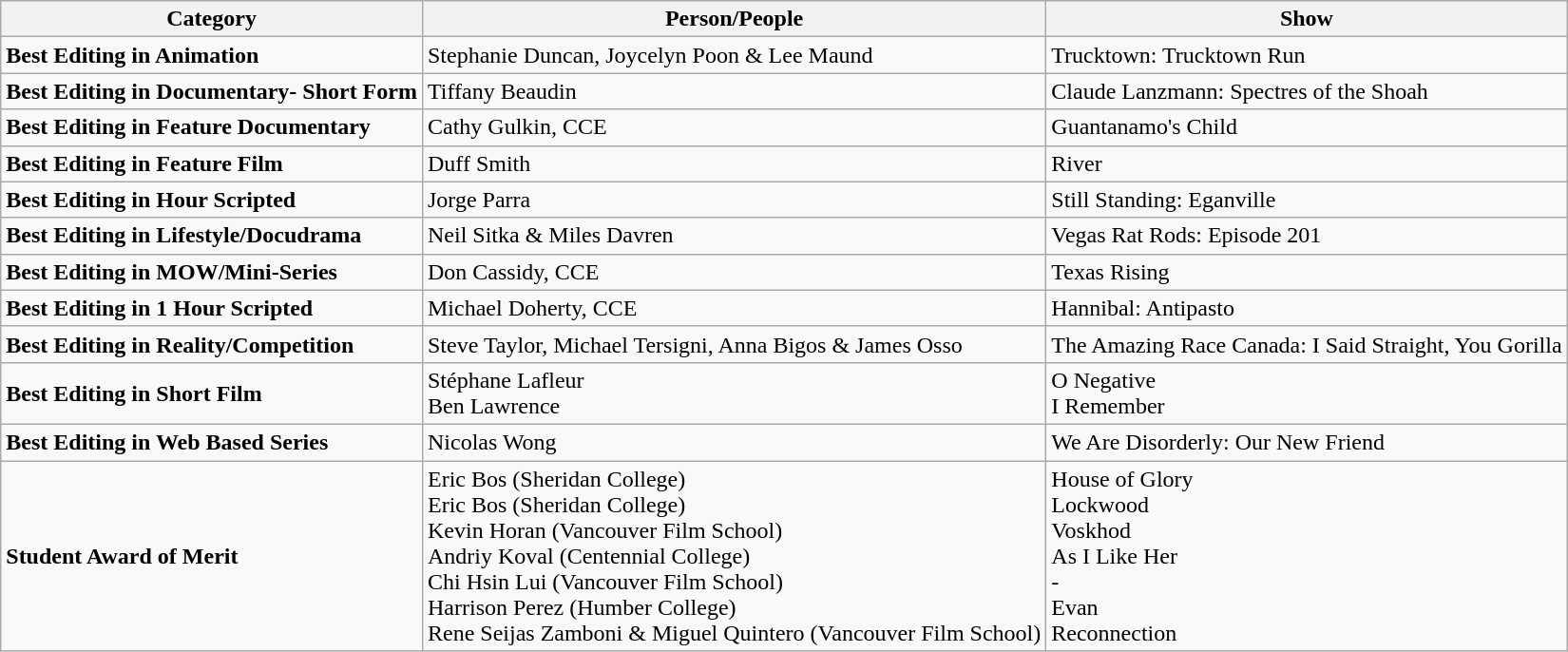<table class="wikitable mw-collapsible mw-collapsed">
<tr>
<th>Category</th>
<th>Person/People</th>
<th>Show</th>
</tr>
<tr>
<td><strong>Best Editing in Animation</strong></td>
<td>Stephanie Duncan,  Joycelyn Poon & Lee Maund</td>
<td>Trucktown: Trucktown Run</td>
</tr>
<tr>
<td><strong>Best Editing in Documentary- Short Form</strong></td>
<td>Tiffany Beaudin</td>
<td>Claude Lanzmann: Spectres of the Shoah</td>
</tr>
<tr>
<td><strong>Best Editing in Feature Documentary</strong></td>
<td>Cathy Gulkin, CCE</td>
<td>Guantanamo's Child</td>
</tr>
<tr>
<td><strong>Best Editing in Feature Film</strong></td>
<td>Duff Smith</td>
<td>River</td>
</tr>
<tr>
<td><strong>Best Editing in  Hour Scripted</strong></td>
<td>Jorge Parra</td>
<td>Still Standing: Eganville</td>
</tr>
<tr>
<td><strong>Best Editing in Lifestyle/Docudrama</strong></td>
<td>Neil Sitka & Miles Davren</td>
<td>Vegas Rat Rods: Episode 201</td>
</tr>
<tr>
<td><strong>Best Editing in MOW/Mini-Series</strong></td>
<td>Don Cassidy, CCE</td>
<td>Texas Rising</td>
</tr>
<tr>
<td><strong>Best Editing in 1 Hour Scripted</strong></td>
<td>Michael Doherty, CCE</td>
<td>Hannibal: Antipasto</td>
</tr>
<tr>
<td><strong>Best Editing in Reality/Competition</strong></td>
<td>Steve Taylor,  Michael Tersigni,  Anna Bigos &  James Osso</td>
<td>The Amazing Race Canada: I Said Straight, You Gorilla</td>
</tr>
<tr>
<td><strong>Best Editing in Short Film</strong></td>
<td>Stéphane Lafleur<br>Ben Lawrence</td>
<td>O Negative<br>I Remember</td>
</tr>
<tr>
<td><strong>Best Editing in Web Based Series</strong></td>
<td>Nicolas Wong</td>
<td>We Are Disorderly: Our New Friend</td>
</tr>
<tr>
<td><strong>Student Award of Merit</strong></td>
<td>Eric Bos (Sheridan College)<br>Eric Bos (Sheridan College)<br>Kevin Horan (Vancouver Film School)<br>Andriy Koval (Centennial College)<br>Chi Hsin Lui (Vancouver Film School)<br>Harrison Perez (Humber College)<br>Rene Seijas Zamboni & Miguel Quintero (Vancouver Film School)</td>
<td>House of Glory<br>Lockwood<br>Voskhod<br>As I Like Her<br>-<br>Evan<br>Reconnection</td>
</tr>
</table>
